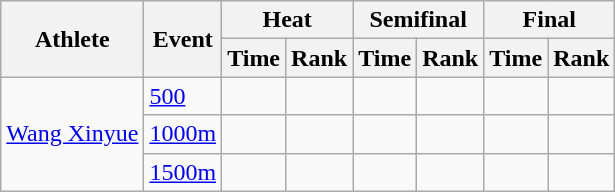<table class="wikitable">
<tr>
<th rowspan="2">Athlete</th>
<th rowspan="2">Event</th>
<th colspan="2">Heat</th>
<th colspan="2">Semifinal</th>
<th colspan="2">Final</th>
</tr>
<tr>
<th>Time</th>
<th>Rank</th>
<th>Time</th>
<th>Rank</th>
<th>Time</th>
<th>Rank</th>
</tr>
<tr>
<td rowspan=3><a href='#'>Wang Xinyue</a></td>
<td><a href='#'>500</a></td>
<td align="center"></td>
<td align="center"></td>
<td align="center"></td>
<td align="center"></td>
<td align="center"></td>
<td align="center"></td>
</tr>
<tr>
<td><a href='#'>1000m</a></td>
<td align="center"></td>
<td align="center"></td>
<td align="center"></td>
<td align="center"></td>
<td align="center"></td>
<td align="center"></td>
</tr>
<tr>
<td><a href='#'>1500m</a></td>
<td align="center"></td>
<td align="center"></td>
<td align="center"></td>
<td align="center"></td>
<td align="center"></td>
<td align="center"></td>
</tr>
</table>
